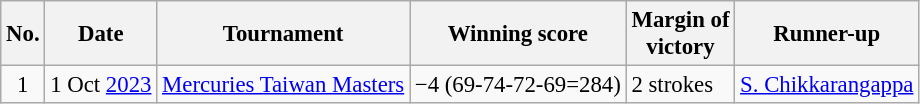<table class="wikitable" style="font-size:95%;">
<tr>
<th>No.</th>
<th>Date</th>
<th>Tournament</th>
<th>Winning score</th>
<th>Margin of<br>victory</th>
<th>Runner-up</th>
</tr>
<tr>
<td align=center>1</td>
<td align=right>1 Oct <a href='#'>2023</a></td>
<td><a href='#'>Mercuries Taiwan Masters</a></td>
<td>−4 (69-74-72-69=284)</td>
<td>2 strokes</td>
<td> <a href='#'>S. Chikkarangappa</a></td>
</tr>
</table>
